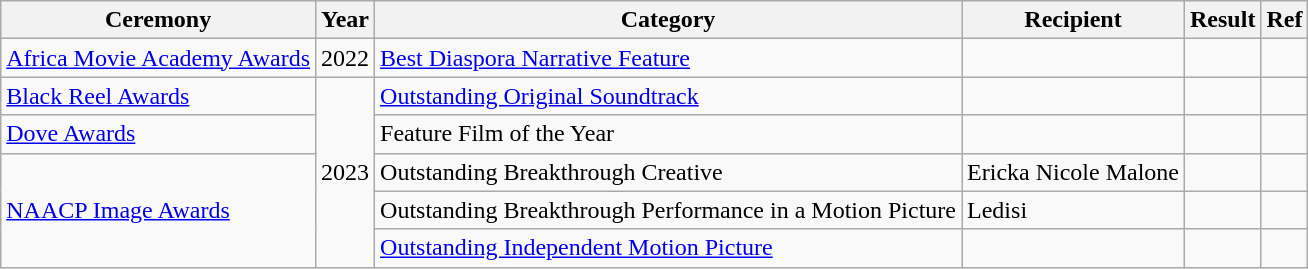<table class="wikitable">
<tr>
<th>Ceremony</th>
<th>Year</th>
<th>Category</th>
<th>Recipient</th>
<th>Result</th>
<th>Ref</th>
</tr>
<tr>
<td><a href='#'>Africa Movie Academy Awards</a></td>
<td>2022</td>
<td><a href='#'>Best Diaspora Narrative Feature</a></td>
<td></td>
<td></td>
<td {{center></td>
</tr>
<tr>
<td><a href='#'>Black Reel Awards</a></td>
<td rowspan="5">2023</td>
<td><a href='#'>Outstanding Original Soundtrack</a></td>
<td></td>
<td></td>
<td></td>
</tr>
<tr>
<td><a href='#'>Dove Awards</a></td>
<td>Feature Film of the Year</td>
<td></td>
<td></td>
<td></td>
</tr>
<tr>
<td rowspan="3"><a href='#'>NAACP Image Awards</a></td>
<td>Outstanding Breakthrough Creative</td>
<td>Ericka Nicole Malone</td>
<td></td>
<td {{center></td>
</tr>
<tr>
<td>Outstanding Breakthrough Performance in a Motion Picture</td>
<td>Ledisi</td>
<td></td>
<td></td>
</tr>
<tr>
<td><a href='#'>Outstanding Independent Motion Picture</a></td>
<td></td>
<td></td>
<td></td>
</tr>
</table>
